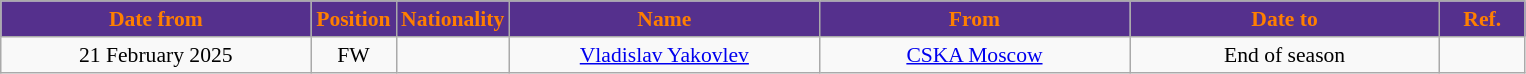<table class="wikitable" style="text-align:center; font-size:90%; ">
<tr>
<th style="background:#55308D; color:#FF7F00; width:200px;">Date from</th>
<th style="background:#55308D; color:#FF7F00; width:50px;">Position</th>
<th style="background:#55308D; color:#FF7F00; width:50px;">Nationality</th>
<th style="background:#55308D; color:#FF7F00; width:200px;">Name</th>
<th style="background:#55308D; color:#FF7F00; width:200px;">From</th>
<th style="background:#55308D; color:#FF7F00; width:200px;">Date to</th>
<th style="background:#55308D; color:#FF7F00; width:50px;">Ref.</th>
</tr>
<tr>
<td>21 February 2025</td>
<td>FW</td>
<td></td>
<td><a href='#'>Vladislav Yakovlev</a></td>
<td><a href='#'>CSKA Moscow</a></td>
<td>End of season</td>
<td></td>
</tr>
</table>
